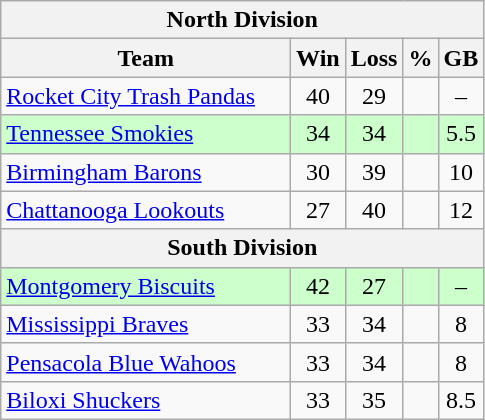<table class="wikitable">
<tr>
<th colspan="5">North Division</th>
</tr>
<tr>
<th width="60%">Team</th>
<th>Win</th>
<th>Loss</th>
<th>%</th>
<th>GB</th>
</tr>
<tr align=center>
<td align=left><a href='#'>Rocket City Trash Pandas</a></td>
<td>40</td>
<td>29</td>
<td></td>
<td>–</td>
</tr>
<tr align=center bgcolor=ccffcc>
<td align=left><a href='#'>Tennessee Smokies</a></td>
<td>34</td>
<td>34</td>
<td></td>
<td>5.5</td>
</tr>
<tr align=center>
<td align=left><a href='#'>Birmingham Barons</a></td>
<td>30</td>
<td>39</td>
<td></td>
<td>10</td>
</tr>
<tr align=center>
<td align=left><a href='#'>Chattanooga Lookouts</a></td>
<td>27</td>
<td>40</td>
<td></td>
<td>12</td>
</tr>
<tr>
<th colspan="5">South Division</th>
</tr>
<tr align=center bgcolor=ccffcc>
<td align=left><a href='#'>Montgomery Biscuits</a></td>
<td>42</td>
<td>27</td>
<td></td>
<td>–</td>
</tr>
<tr align=center>
<td align=left><a href='#'>Mississippi Braves</a></td>
<td>33</td>
<td>34</td>
<td></td>
<td>8</td>
</tr>
<tr align=center>
<td align=left><a href='#'>Pensacola Blue Wahoos</a></td>
<td>33</td>
<td>34</td>
<td></td>
<td>8</td>
</tr>
<tr align=center>
<td align=left><a href='#'>Biloxi Shuckers</a></td>
<td>33</td>
<td>35</td>
<td></td>
<td>8.5</td>
</tr>
</table>
